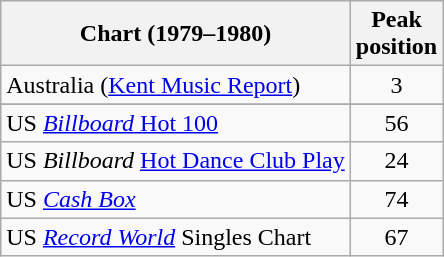<table class="wikitable sortable">
<tr>
<th>Chart (1979–1980)</th>
<th>Peak<br>position</th>
</tr>
<tr>
<td>Australia (<a href='#'>Kent Music Report</a>)</td>
<td align="center">3</td>
</tr>
<tr>
</tr>
<tr>
</tr>
<tr>
</tr>
<tr>
<td>US <a href='#'><em>Billboard</em> Hot 100</a></td>
<td align="center">56</td>
</tr>
<tr>
<td>US <em>Billboard</em> <a href='#'>Hot Dance Club Play</a></td>
<td align="center">24</td>
</tr>
<tr>
<td>US <em><a href='#'>Cash Box</a></em></td>
<td align="center">74</td>
</tr>
<tr>
<td>US <em><a href='#'>Record World</a></em> Singles Chart</td>
<td align="center">67</td>
</tr>
</table>
